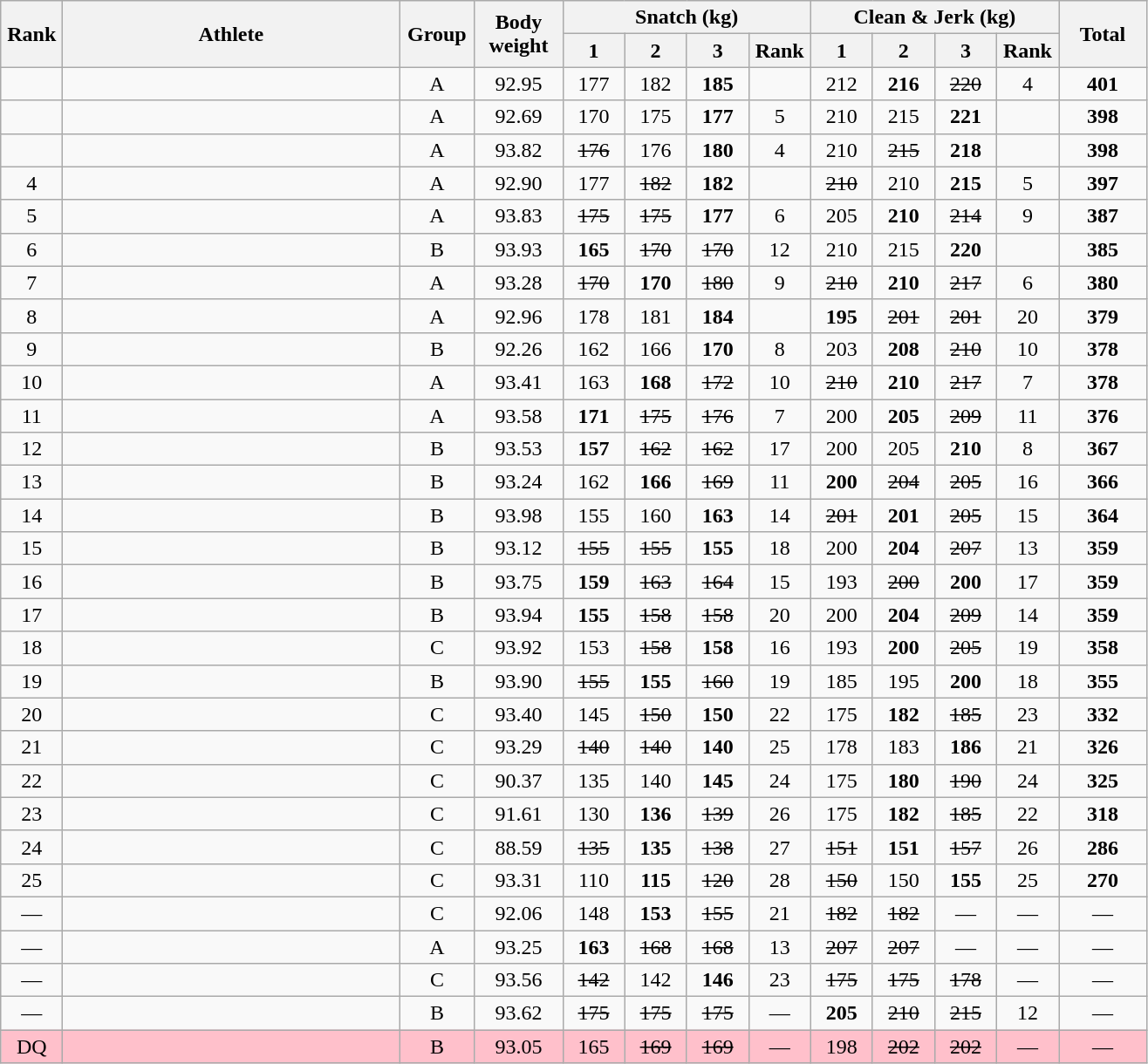<table class = "wikitable" style="text-align:center;">
<tr>
<th rowspan=2 width=40>Rank</th>
<th rowspan=2 width=250>Athlete</th>
<th rowspan=2 width=50>Group</th>
<th rowspan=2 width=60>Body weight</th>
<th colspan=4>Snatch (kg)</th>
<th colspan=4>Clean & Jerk (kg)</th>
<th rowspan=2 width=60>Total</th>
</tr>
<tr>
<th width=40>1</th>
<th width=40>2</th>
<th width=40>3</th>
<th width=40>Rank</th>
<th width=40>1</th>
<th width=40>2</th>
<th width=40>3</th>
<th width=40>Rank</th>
</tr>
<tr>
<td></td>
<td align=left></td>
<td>A</td>
<td>92.95</td>
<td>177</td>
<td>182</td>
<td><strong>185</strong></td>
<td></td>
<td>212</td>
<td><strong>216</strong></td>
<td><s>220 </s></td>
<td>4</td>
<td><strong>401</strong></td>
</tr>
<tr>
<td></td>
<td align=left></td>
<td>A</td>
<td>92.69</td>
<td>170</td>
<td>175</td>
<td><strong>177</strong></td>
<td>5</td>
<td>210</td>
<td>215</td>
<td><strong>221</strong></td>
<td></td>
<td><strong>398</strong></td>
</tr>
<tr>
<td></td>
<td align=left></td>
<td>A</td>
<td>93.82</td>
<td><s>176 </s></td>
<td>176</td>
<td><strong>180</strong></td>
<td>4</td>
<td>210</td>
<td><s>215 </s></td>
<td><strong>218</strong></td>
<td></td>
<td><strong>398</strong></td>
</tr>
<tr>
<td>4</td>
<td align=left></td>
<td>A</td>
<td>92.90</td>
<td>177</td>
<td><s>182 </s></td>
<td><strong>182</strong></td>
<td></td>
<td><s>210 </s></td>
<td>210</td>
<td><strong>215</strong></td>
<td>5</td>
<td><strong>397</strong></td>
</tr>
<tr>
<td>5</td>
<td align=left></td>
<td>A</td>
<td>93.83</td>
<td><s>175 </s></td>
<td><s>175 </s></td>
<td><strong>177</strong></td>
<td>6</td>
<td>205</td>
<td><strong>210</strong></td>
<td><s>214 </s></td>
<td>9</td>
<td><strong>387</strong></td>
</tr>
<tr>
<td>6</td>
<td align=left></td>
<td>B</td>
<td>93.93</td>
<td><strong>165</strong></td>
<td><s>170 </s></td>
<td><s>170 </s></td>
<td>12</td>
<td>210</td>
<td>215</td>
<td><strong>220</strong></td>
<td></td>
<td><strong>385</strong></td>
</tr>
<tr>
<td>7</td>
<td align=left></td>
<td>A</td>
<td>93.28</td>
<td><s>170 </s></td>
<td><strong>170</strong></td>
<td><s>180 </s></td>
<td>9</td>
<td><s>210 </s></td>
<td><strong>210</strong></td>
<td><s>217 </s></td>
<td>6</td>
<td><strong>380</strong></td>
</tr>
<tr>
<td>8</td>
<td align=left></td>
<td>A</td>
<td>92.96</td>
<td>178</td>
<td>181</td>
<td><strong>184</strong></td>
<td></td>
<td><strong>195</strong></td>
<td><s>201 </s></td>
<td><s>201 </s></td>
<td>20</td>
<td><strong>379</strong></td>
</tr>
<tr>
<td>9</td>
<td align=left></td>
<td>B</td>
<td>92.26</td>
<td>162</td>
<td>166</td>
<td><strong>170</strong></td>
<td>8</td>
<td>203</td>
<td><strong>208</strong></td>
<td><s>210 </s></td>
<td>10</td>
<td><strong>378</strong></td>
</tr>
<tr>
<td>10</td>
<td align=left></td>
<td>A</td>
<td>93.41</td>
<td>163</td>
<td><strong>168</strong></td>
<td><s>172 </s></td>
<td>10</td>
<td><s>210 </s></td>
<td><strong>210</strong></td>
<td><s>217 </s></td>
<td>7</td>
<td><strong>378</strong></td>
</tr>
<tr>
<td>11</td>
<td align=left></td>
<td>A</td>
<td>93.58</td>
<td><strong>171</strong></td>
<td><s>175 </s></td>
<td><s>176 </s></td>
<td>7</td>
<td>200</td>
<td><strong>205</strong></td>
<td><s>209 </s></td>
<td>11</td>
<td><strong>376</strong></td>
</tr>
<tr>
<td>12</td>
<td align=left></td>
<td>B</td>
<td>93.53</td>
<td><strong>157</strong></td>
<td><s>162 </s></td>
<td><s>162 </s></td>
<td>17</td>
<td>200</td>
<td>205</td>
<td><strong>210</strong></td>
<td>8</td>
<td><strong>367</strong></td>
</tr>
<tr>
<td>13</td>
<td align=left></td>
<td>B</td>
<td>93.24</td>
<td>162</td>
<td><strong>166</strong></td>
<td><s>169 </s></td>
<td>11</td>
<td><strong>200</strong></td>
<td><s>204 </s></td>
<td><s>205 </s></td>
<td>16</td>
<td><strong>366</strong></td>
</tr>
<tr>
<td>14</td>
<td align=left></td>
<td>B</td>
<td>93.98</td>
<td>155</td>
<td>160</td>
<td><strong>163</strong></td>
<td>14</td>
<td><s>201 </s></td>
<td><strong>201</strong></td>
<td><s>205 </s></td>
<td>15</td>
<td><strong>364</strong></td>
</tr>
<tr>
<td>15</td>
<td align=left></td>
<td>B</td>
<td>93.12</td>
<td><s>155 </s></td>
<td><s>155 </s></td>
<td><strong>155</strong></td>
<td>18</td>
<td>200</td>
<td><strong>204</strong></td>
<td><s>207 </s></td>
<td>13</td>
<td><strong>359</strong></td>
</tr>
<tr>
<td>16</td>
<td align=left></td>
<td>B</td>
<td>93.75</td>
<td><strong>159</strong></td>
<td><s>163 </s></td>
<td><s>164 </s></td>
<td>15</td>
<td>193</td>
<td><s>200 </s></td>
<td><strong>200</strong></td>
<td>17</td>
<td><strong>359</strong></td>
</tr>
<tr>
<td>17</td>
<td align=left></td>
<td>B</td>
<td>93.94</td>
<td><strong>155</strong></td>
<td><s>158 </s></td>
<td><s>158 </s></td>
<td>20</td>
<td>200</td>
<td><strong>204</strong></td>
<td><s>209 </s></td>
<td>14</td>
<td><strong>359</strong></td>
</tr>
<tr>
<td>18</td>
<td align=left></td>
<td>C</td>
<td>93.92</td>
<td>153</td>
<td><s>158 </s></td>
<td><strong>158</strong></td>
<td>16</td>
<td>193</td>
<td><strong>200</strong></td>
<td><s>205 </s></td>
<td>19</td>
<td><strong>358</strong></td>
</tr>
<tr>
<td>19</td>
<td align=left></td>
<td>B</td>
<td>93.90</td>
<td><s>155 </s></td>
<td><strong>155</strong></td>
<td><s>160 </s></td>
<td>19</td>
<td>185</td>
<td>195</td>
<td><strong>200</strong></td>
<td>18</td>
<td><strong>355</strong></td>
</tr>
<tr>
<td>20</td>
<td align=left></td>
<td>C</td>
<td>93.40</td>
<td>145</td>
<td><s>150 </s></td>
<td><strong>150</strong></td>
<td>22</td>
<td>175</td>
<td><strong>182</strong></td>
<td><s>185 </s></td>
<td>23</td>
<td><strong>332</strong></td>
</tr>
<tr>
<td>21</td>
<td align=left></td>
<td>C</td>
<td>93.29</td>
<td><s>140 </s></td>
<td><s>140 </s></td>
<td><strong>140</strong></td>
<td>25</td>
<td>178</td>
<td>183</td>
<td><strong>186</strong></td>
<td>21</td>
<td><strong>326</strong></td>
</tr>
<tr>
<td>22</td>
<td align=left></td>
<td>C</td>
<td>90.37</td>
<td>135</td>
<td>140</td>
<td><strong>145</strong></td>
<td>24</td>
<td>175</td>
<td><strong>180</strong></td>
<td><s>190 </s></td>
<td>24</td>
<td><strong>325</strong></td>
</tr>
<tr>
<td>23</td>
<td align=left></td>
<td>C</td>
<td>91.61</td>
<td>130</td>
<td><strong>136</strong></td>
<td><s>139 </s></td>
<td>26</td>
<td>175</td>
<td><strong>182</strong></td>
<td><s>185 </s></td>
<td>22</td>
<td><strong>318</strong></td>
</tr>
<tr>
<td>24</td>
<td align=left></td>
<td>C</td>
<td>88.59</td>
<td><s>135 </s></td>
<td><strong>135</strong></td>
<td><s>138 </s></td>
<td>27</td>
<td><s>151 </s></td>
<td><strong>151</strong></td>
<td><s>157 </s></td>
<td>26</td>
<td><strong>286</strong></td>
</tr>
<tr>
<td>25</td>
<td align=left></td>
<td>C</td>
<td>93.31</td>
<td>110</td>
<td><strong>115</strong></td>
<td><s>120 </s></td>
<td>28</td>
<td><s>150 </s></td>
<td>150</td>
<td><strong>155</strong></td>
<td>25</td>
<td><strong>270</strong></td>
</tr>
<tr>
<td>—</td>
<td align=left></td>
<td>C</td>
<td>92.06</td>
<td>148</td>
<td><strong>153</strong></td>
<td><s>155 </s></td>
<td>21</td>
<td><s>182 </s></td>
<td><s>182 </s></td>
<td>—</td>
<td>—</td>
<td>—</td>
</tr>
<tr>
<td>—</td>
<td align=left></td>
<td>A</td>
<td>93.25</td>
<td><strong>163</strong></td>
<td><s>168 </s></td>
<td><s>168 </s></td>
<td>13</td>
<td><s>207 </s></td>
<td><s>207 </s></td>
<td>—</td>
<td>—</td>
<td>—</td>
</tr>
<tr>
<td>—</td>
<td align=left></td>
<td>C</td>
<td>93.56</td>
<td><s>142 </s></td>
<td>142</td>
<td><strong>146</strong></td>
<td>23</td>
<td><s>175 </s></td>
<td><s>175 </s></td>
<td><s>178 </s></td>
<td>—</td>
<td>—</td>
</tr>
<tr>
<td>—</td>
<td align=left></td>
<td>B</td>
<td>93.62</td>
<td><s>175 </s></td>
<td><s>175 </s></td>
<td><s>175 </s></td>
<td>—</td>
<td><strong>205</strong></td>
<td><s>210 </s></td>
<td><s>215 </s></td>
<td>12</td>
<td>—</td>
</tr>
<tr bgcolor=pink>
<td>DQ</td>
<td align=left></td>
<td>B</td>
<td>93.05</td>
<td>165</td>
<td><s>169 </s></td>
<td><s>169 </s></td>
<td>—</td>
<td>198</td>
<td><s>202 </s></td>
<td><s>202 </s></td>
<td>—</td>
<td>—</td>
</tr>
</table>
